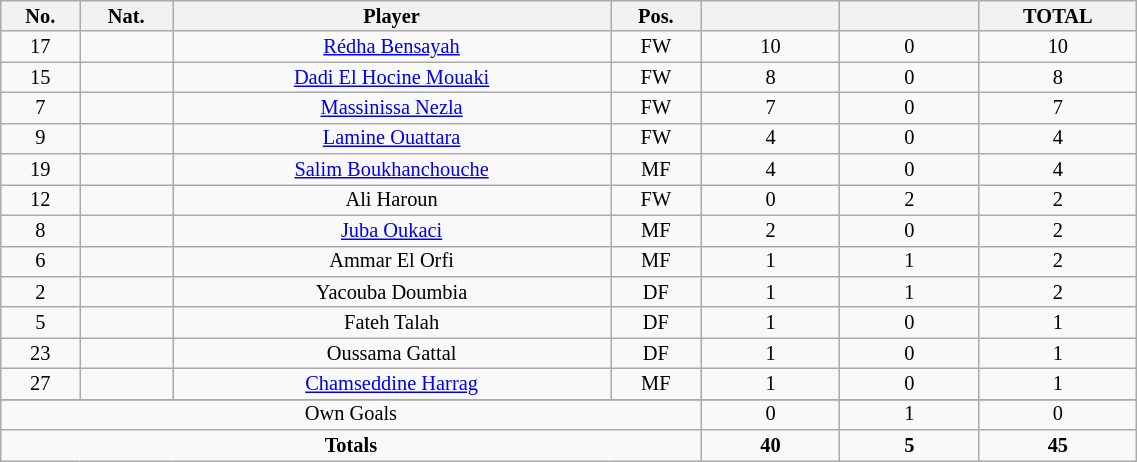<table class="wikitable sortable alternance"  style="font-size:85%; text-align:center; line-height:14px; width:60%;">
<tr>
<th width=10>No.</th>
<th width=10>Nat.</th>
<th width=140>Player</th>
<th width=10>Pos.</th>
<th width=40></th>
<th width=40></th>
<th width=10>TOTAL</th>
</tr>
<tr>
<td>17</td>
<td></td>
<td><a href='#'>Rédha Bensayah</a></td>
<td>FW</td>
<td>10</td>
<td>0</td>
<td>10</td>
</tr>
<tr>
<td>15</td>
<td></td>
<td><a href='#'>Dadi El Hocine Mouaki</a></td>
<td>FW</td>
<td>8</td>
<td>0</td>
<td>8</td>
</tr>
<tr>
<td>7</td>
<td></td>
<td><a href='#'>Massinissa Nezla</a></td>
<td>FW</td>
<td>7</td>
<td>0</td>
<td>7</td>
</tr>
<tr>
<td>9</td>
<td></td>
<td><a href='#'>Lamine Ouattara</a></td>
<td>FW</td>
<td>4</td>
<td>0</td>
<td>4</td>
</tr>
<tr>
<td>19</td>
<td></td>
<td><a href='#'>Salim Boukhanchouche</a></td>
<td>MF</td>
<td>4</td>
<td>0</td>
<td>4</td>
</tr>
<tr>
<td>12</td>
<td></td>
<td>Ali Haroun</td>
<td>FW</td>
<td>0</td>
<td>2</td>
<td>2</td>
</tr>
<tr>
<td>8</td>
<td></td>
<td><a href='#'>Juba Oukaci</a></td>
<td>MF</td>
<td>2</td>
<td>0</td>
<td>2</td>
</tr>
<tr>
<td>6</td>
<td></td>
<td>Ammar El Orfi</td>
<td>MF</td>
<td>1</td>
<td>1</td>
<td>2</td>
</tr>
<tr>
<td>2</td>
<td></td>
<td>Yacouba Doumbia</td>
<td>DF</td>
<td>1</td>
<td>1</td>
<td>2</td>
</tr>
<tr>
<td>5</td>
<td></td>
<td>Fateh Talah</td>
<td>DF</td>
<td>1</td>
<td>0</td>
<td>1</td>
</tr>
<tr>
<td>23</td>
<td></td>
<td>Oussama Gattal</td>
<td>DF</td>
<td>1</td>
<td>0</td>
<td>1</td>
</tr>
<tr>
<td>27</td>
<td></td>
<td><a href='#'>Chamseddine Harrag</a></td>
<td>MF</td>
<td>1</td>
<td>0</td>
<td>1</td>
</tr>
<tr>
</tr>
<tr class="sortbottom">
<td colspan="4">Own Goals</td>
<td>0</td>
<td>1</td>
<td>0</td>
</tr>
<tr class="sortbottom">
<td colspan="4"><strong>Totals</strong></td>
<td><strong>40</strong></td>
<td><strong>5</strong></td>
<td><strong>45</strong></td>
</tr>
</table>
